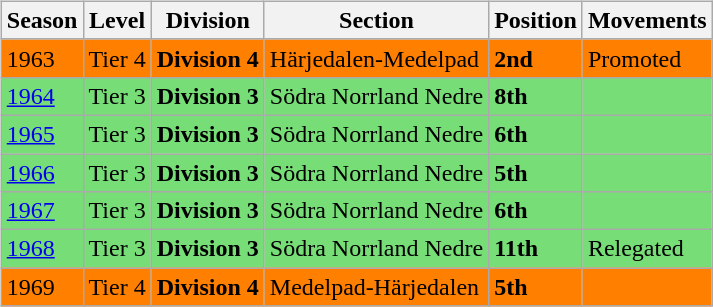<table>
<tr>
<td valign="top" width=0%><br><table class="wikitable">
<tr style="background:#f0f6fa;">
<th><strong>Season</strong></th>
<th><strong>Level</strong></th>
<th><strong>Division</strong></th>
<th><strong>Section</strong></th>
<th><strong>Position</strong></th>
<th><strong>Movements</strong></th>
</tr>
<tr>
<td style="background:#FF7F00;">1963</td>
<td style="background:#FF7F00;">Tier 4</td>
<td style="background:#FF7F00;"><strong>Division 4</strong></td>
<td style="background:#FF7F00;">Härjedalen-Medelpad</td>
<td style="background:#FF7F00;"><strong>2nd</strong></td>
<td style="background:#FF7F00;">Promoted</td>
</tr>
<tr>
<td style="background:#77DD77;"><a href='#'>1964</a></td>
<td style="background:#77DD77;">Tier 3</td>
<td style="background:#77DD77;"><strong>Division 3</strong></td>
<td style="background:#77DD77;">Södra Norrland Nedre</td>
<td style="background:#77DD77;"><strong>8th</strong></td>
<td style="background:#77DD77;"></td>
</tr>
<tr>
<td style="background:#77DD77;"><a href='#'>1965</a></td>
<td style="background:#77DD77;">Tier 3</td>
<td style="background:#77DD77;"><strong>Division 3</strong></td>
<td style="background:#77DD77;">Södra Norrland Nedre</td>
<td style="background:#77DD77;"><strong>6th</strong></td>
<td style="background:#77DD77;"></td>
</tr>
<tr>
<td style="background:#77DD77;"><a href='#'>1966</a></td>
<td style="background:#77DD77;">Tier 3</td>
<td style="background:#77DD77;"><strong>Division 3</strong></td>
<td style="background:#77DD77;">Södra Norrland Nedre</td>
<td style="background:#77DD77;"><strong>5th</strong></td>
<td style="background:#77DD77;"></td>
</tr>
<tr>
<td style="background:#77DD77;"><a href='#'>1967</a></td>
<td style="background:#77DD77;">Tier 3</td>
<td style="background:#77DD77;"><strong>Division 3</strong></td>
<td style="background:#77DD77;">Södra Norrland Nedre</td>
<td style="background:#77DD77;"><strong>6th</strong></td>
<td style="background:#77DD77;"></td>
</tr>
<tr>
<td style="background:#77DD77;"><a href='#'>1968</a></td>
<td style="background:#77DD77;">Tier 3</td>
<td style="background:#77DD77;"><strong>Division 3</strong></td>
<td style="background:#77DD77;">Södra Norrland Nedre</td>
<td style="background:#77DD77;"><strong>11th</strong></td>
<td style="background:#77DD77;">Relegated</td>
</tr>
<tr>
<td style="background:#FF7F00;">1969</td>
<td style="background:#FF7F00;">Tier 4</td>
<td style="background:#FF7F00;"><strong>Division 4</strong></td>
<td style="background:#FF7F00;">Medelpad-Härjedalen</td>
<td style="background:#FF7F00;"><strong>5th</strong></td>
<td style="background:#FF7F00;"></td>
</tr>
</table>

</td>
</tr>
</table>
